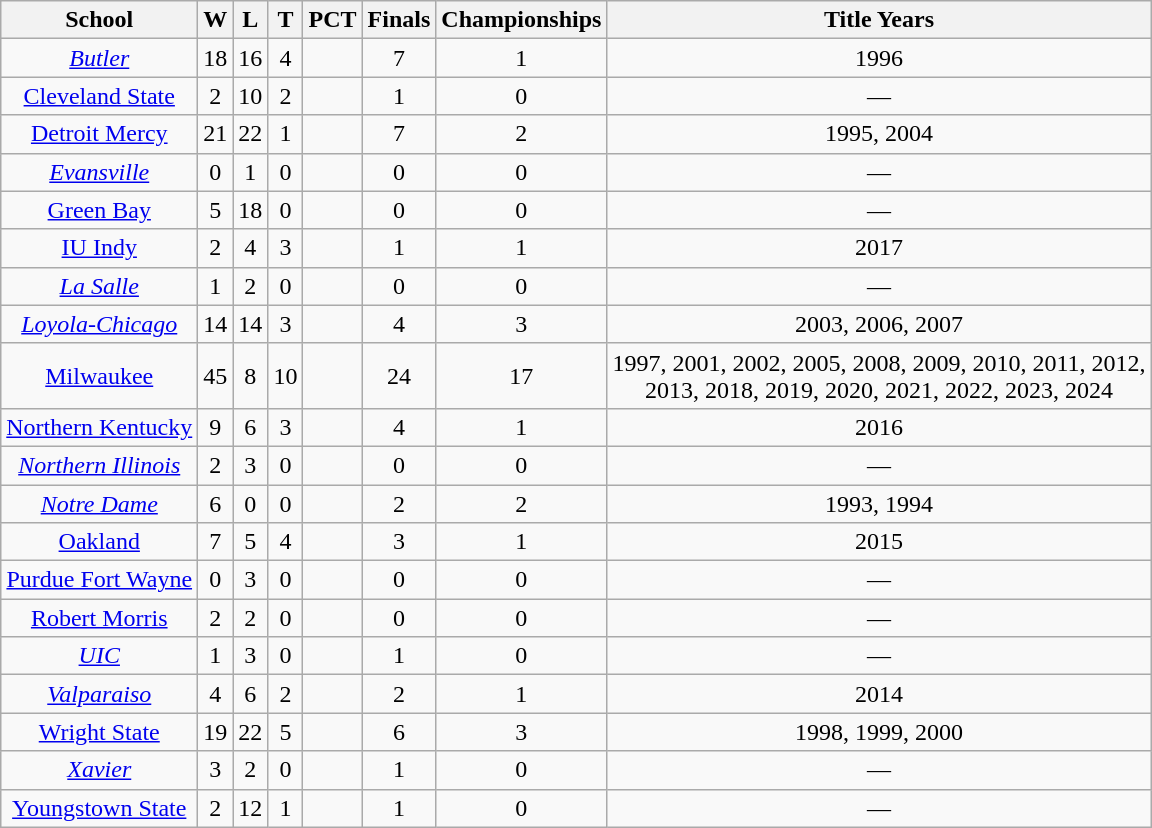<table class="wikitable sortable" style="text-align:center">
<tr>
<th>School</th>
<th>W</th>
<th>L</th>
<th>T</th>
<th>PCT</th>
<th>Finals</th>
<th>Championships</th>
<th>Title Years</th>
</tr>
<tr>
<td><em><a href='#'>Butler</a></em></td>
<td>18</td>
<td>16</td>
<td>4</td>
<td></td>
<td>7</td>
<td>1</td>
<td>1996</td>
</tr>
<tr>
<td><a href='#'>Cleveland State</a></td>
<td>2</td>
<td>10</td>
<td>2</td>
<td></td>
<td>1</td>
<td>0</td>
<td>—</td>
</tr>
<tr>
<td><a href='#'>Detroit Mercy</a></td>
<td>21</td>
<td>22</td>
<td>1</td>
<td></td>
<td>7</td>
<td>2</td>
<td>1995, 2004</td>
</tr>
<tr>
<td><em><a href='#'>Evansville</a></em></td>
<td>0</td>
<td>1</td>
<td>0</td>
<td></td>
<td>0</td>
<td>0</td>
<td>—</td>
</tr>
<tr>
<td><a href='#'>Green Bay</a></td>
<td>5</td>
<td>18</td>
<td>0</td>
<td></td>
<td>0</td>
<td>0</td>
<td>—</td>
</tr>
<tr>
<td><a href='#'>IU Indy</a></td>
<td>2</td>
<td>4</td>
<td>3</td>
<td></td>
<td>1</td>
<td>1</td>
<td>2017</td>
</tr>
<tr>
<td><em><a href='#'>La Salle</a></em></td>
<td>1</td>
<td>2</td>
<td>0</td>
<td></td>
<td>0</td>
<td>0</td>
<td>—</td>
</tr>
<tr>
<td><em><a href='#'>Loyola-Chicago</a></em></td>
<td>14</td>
<td>14</td>
<td>3</td>
<td></td>
<td>4</td>
<td>3</td>
<td>2003, 2006, 2007</td>
</tr>
<tr>
<td><a href='#'>Milwaukee</a></td>
<td>45</td>
<td>8</td>
<td>10</td>
<td></td>
<td>24</td>
<td>17</td>
<td>1997, 2001, 2002, 2005, 2008, 2009, 2010, 2011, 2012,<br>2013, 2018, 2019, 2020, 2021, 2022, 2023, 2024</td>
</tr>
<tr>
<td><a href='#'>Northern Kentucky</a></td>
<td>9</td>
<td>6</td>
<td>3</td>
<td></td>
<td>4</td>
<td>1</td>
<td>2016</td>
</tr>
<tr>
<td><em><a href='#'>Northern Illinois</a></em></td>
<td>2</td>
<td>3</td>
<td>0</td>
<td></td>
<td>0</td>
<td>0</td>
<td>—</td>
</tr>
<tr>
<td><em><a href='#'>Notre Dame</a></em></td>
<td>6</td>
<td>0</td>
<td>0</td>
<td></td>
<td>2</td>
<td>2</td>
<td>1993, 1994</td>
</tr>
<tr>
<td><a href='#'>Oakland</a></td>
<td>7</td>
<td>5</td>
<td>4</td>
<td></td>
<td>3</td>
<td>1</td>
<td>2015</td>
</tr>
<tr>
<td><a href='#'>Purdue Fort Wayne</a></td>
<td>0</td>
<td>3</td>
<td>0</td>
<td></td>
<td>0</td>
<td>0</td>
<td>—</td>
</tr>
<tr>
<td><a href='#'>Robert Morris</a></td>
<td>2</td>
<td>2</td>
<td>0</td>
<td></td>
<td>0</td>
<td>0</td>
<td>—</td>
</tr>
<tr>
<td><em><a href='#'>UIC</a></em></td>
<td>1</td>
<td>3</td>
<td>0</td>
<td></td>
<td>1</td>
<td>0</td>
<td>—</td>
</tr>
<tr>
<td><em><a href='#'>Valparaiso</a></em></td>
<td>4</td>
<td>6</td>
<td>2</td>
<td></td>
<td>2</td>
<td>1</td>
<td>2014</td>
</tr>
<tr>
<td><a href='#'>Wright State</a></td>
<td>19</td>
<td>22</td>
<td>5</td>
<td></td>
<td>6</td>
<td>3</td>
<td>1998, 1999, 2000</td>
</tr>
<tr>
<td><em><a href='#'>Xavier</a></em></td>
<td>3</td>
<td>2</td>
<td>0</td>
<td></td>
<td>1</td>
<td>0</td>
<td>—</td>
</tr>
<tr>
<td><a href='#'>Youngstown State</a></td>
<td>2</td>
<td>12</td>
<td>1</td>
<td></td>
<td>1</td>
<td>0</td>
<td>—</td>
</tr>
</table>
